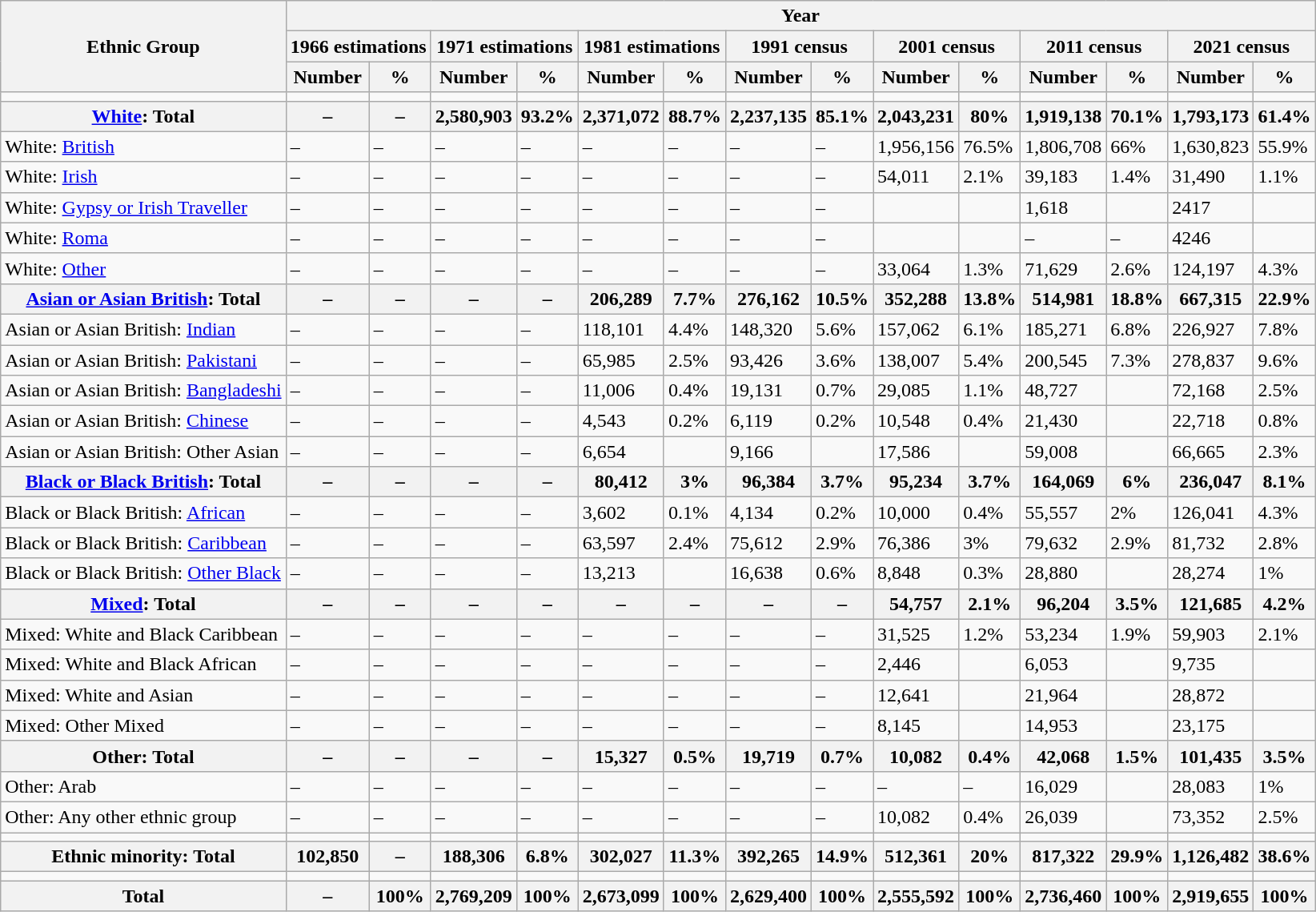<table class="wikitable sortable">
<tr>
<th rowspan="3">Ethnic Group</th>
<th colspan="14">Year</th>
</tr>
<tr>
<th colspan="2">1966 estimations</th>
<th colspan="2">1971 estimations</th>
<th colspan="2">1981 estimations</th>
<th colspan="2">1991 census</th>
<th colspan="2">2001 census</th>
<th colspan="2">2011 census</th>
<th colspan="2">2021 census</th>
</tr>
<tr>
<th>Number</th>
<th>%</th>
<th>Number</th>
<th>%</th>
<th>Number</th>
<th>%</th>
<th>Number</th>
<th>%</th>
<th>Number</th>
<th>%</th>
<th>Number</th>
<th>%</th>
<th>Number</th>
<th>%</th>
</tr>
<tr>
<td></td>
<td></td>
<td></td>
<td></td>
<td></td>
<td></td>
<td></td>
<td></td>
<td></td>
<td></td>
<td></td>
<td></td>
<td></td>
<td></td>
<td></td>
</tr>
<tr>
<th><a href='#'>White</a>: Total</th>
<th>–</th>
<th>–</th>
<th>2,580,903</th>
<th>93.2%</th>
<th>2,371,072</th>
<th>88.7%</th>
<th>2,237,135</th>
<th>85.1%</th>
<th>2,043,231</th>
<th>80%</th>
<th>1,919,138</th>
<th>70.1%</th>
<th>1,793,173</th>
<th>61.4%</th>
</tr>
<tr>
<td>White: <a href='#'>British</a></td>
<td>–</td>
<td>–</td>
<td>–</td>
<td>–</td>
<td>–</td>
<td>–</td>
<td>–</td>
<td>–</td>
<td>1,956,156</td>
<td>76.5%</td>
<td>1,806,708</td>
<td>66%</td>
<td>1,630,823</td>
<td>55.9%</td>
</tr>
<tr>
<td>White: <a href='#'>Irish</a></td>
<td>–</td>
<td>–</td>
<td>–</td>
<td>–</td>
<td>–</td>
<td>–</td>
<td>–</td>
<td>–</td>
<td>54,011</td>
<td>2.1%</td>
<td>39,183</td>
<td>1.4%</td>
<td>31,490</td>
<td>1.1%</td>
</tr>
<tr>
<td>White: <a href='#'>Gypsy or Irish Traveller</a></td>
<td>–</td>
<td>–</td>
<td>–</td>
<td>–</td>
<td>–</td>
<td>–</td>
<td>–</td>
<td>–</td>
<td></td>
<td></td>
<td>1,618</td>
<td></td>
<td>2417</td>
<td></td>
</tr>
<tr>
<td>White: <a href='#'>Roma</a></td>
<td>–</td>
<td>–</td>
<td>–</td>
<td>–</td>
<td>–</td>
<td>–</td>
<td>–</td>
<td>–</td>
<td></td>
<td></td>
<td>–</td>
<td>–</td>
<td>4246</td>
<td></td>
</tr>
<tr>
<td>White: <a href='#'>Other</a></td>
<td>–</td>
<td>–</td>
<td>–</td>
<td>–</td>
<td>–</td>
<td>–</td>
<td>–</td>
<td>–</td>
<td>33,064</td>
<td>1.3%</td>
<td>71,629</td>
<td>2.6%</td>
<td>124,197</td>
<td>4.3%</td>
</tr>
<tr>
<th><a href='#'>Asian or Asian British</a>: Total</th>
<th>–</th>
<th>–</th>
<th>–</th>
<th>–</th>
<th>206,289</th>
<th>7.7%</th>
<th>276,162</th>
<th>10.5%</th>
<th>352,288</th>
<th>13.8%</th>
<th>514,981</th>
<th>18.8%</th>
<th>667,315</th>
<th>22.9%</th>
</tr>
<tr>
<td>Asian or Asian British: <a href='#'>Indian</a></td>
<td>–</td>
<td>–</td>
<td>–</td>
<td>–</td>
<td>118,101</td>
<td>4.4%</td>
<td>148,320</td>
<td>5.6%</td>
<td>157,062</td>
<td>6.1%</td>
<td>185,271</td>
<td>6.8%</td>
<td>226,927</td>
<td>7.8%</td>
</tr>
<tr>
<td>Asian or Asian British: <a href='#'>Pakistani</a></td>
<td>–</td>
<td>–</td>
<td>–</td>
<td>–</td>
<td>65,985</td>
<td>2.5%</td>
<td>93,426</td>
<td>3.6%</td>
<td>138,007</td>
<td>5.4%</td>
<td>200,545</td>
<td>7.3%</td>
<td>278,837</td>
<td>9.6%</td>
</tr>
<tr>
<td>Asian or Asian British: <a href='#'>Bangladeshi</a></td>
<td>–</td>
<td>–</td>
<td>–</td>
<td>–</td>
<td>11,006</td>
<td>0.4%</td>
<td>19,131</td>
<td>0.7%</td>
<td>29,085</td>
<td>1.1%</td>
<td>48,727</td>
<td></td>
<td>72,168</td>
<td>2.5%</td>
</tr>
<tr>
<td>Asian or Asian British: <a href='#'>Chinese</a></td>
<td>–</td>
<td>–</td>
<td>–</td>
<td>–</td>
<td>4,543</td>
<td>0.2%</td>
<td>6,119</td>
<td>0.2%</td>
<td>10,548</td>
<td>0.4%</td>
<td>21,430</td>
<td></td>
<td>22,718</td>
<td>0.8%</td>
</tr>
<tr>
<td>Asian or Asian British: Other Asian</td>
<td>–</td>
<td>–</td>
<td>–</td>
<td>–</td>
<td>6,654</td>
<td></td>
<td>9,166</td>
<td></td>
<td>17,586</td>
<td></td>
<td>59,008</td>
<td></td>
<td>66,665</td>
<td>2.3%</td>
</tr>
<tr>
<th><a href='#'>Black or Black British</a>: Total</th>
<th>–</th>
<th>–</th>
<th>–</th>
<th>–</th>
<th>80,412</th>
<th>3%</th>
<th>96,384</th>
<th>3.7%</th>
<th>95,234</th>
<th>3.7%</th>
<th>164,069</th>
<th>6%</th>
<th>236,047</th>
<th>8.1%</th>
</tr>
<tr>
<td>Black or Black British: <a href='#'>African</a></td>
<td>–</td>
<td>–</td>
<td>–</td>
<td>–</td>
<td>3,602</td>
<td>0.1%</td>
<td>4,134</td>
<td>0.2%</td>
<td>10,000</td>
<td>0.4%</td>
<td>55,557</td>
<td>2%</td>
<td>126,041</td>
<td>4.3%</td>
</tr>
<tr>
<td>Black or Black British: <a href='#'>Caribbean</a></td>
<td>–</td>
<td>–</td>
<td>–</td>
<td>–</td>
<td>63,597</td>
<td>2.4%</td>
<td>75,612</td>
<td>2.9%</td>
<td>76,386</td>
<td>3%</td>
<td>79,632</td>
<td>2.9%</td>
<td>81,732</td>
<td>2.8%</td>
</tr>
<tr>
<td>Black or Black British: <a href='#'>Other Black</a></td>
<td>–</td>
<td>–</td>
<td>–</td>
<td>–</td>
<td>13,213</td>
<td></td>
<td>16,638</td>
<td>0.6%</td>
<td>8,848</td>
<td>0.3%</td>
<td>28,880</td>
<td></td>
<td>28,274</td>
<td>1%</td>
</tr>
<tr>
<th><a href='#'>Mixed</a>: Total</th>
<th>–</th>
<th>–</th>
<th>–</th>
<th>–</th>
<th>–</th>
<th>–</th>
<th>–</th>
<th>–</th>
<th>54,757</th>
<th>2.1%</th>
<th>96,204</th>
<th>3.5%</th>
<th>121,685</th>
<th>4.2%</th>
</tr>
<tr>
<td>Mixed: White and Black Caribbean</td>
<td>–</td>
<td>–</td>
<td>–</td>
<td>–</td>
<td>–</td>
<td>–</td>
<td>–</td>
<td>–</td>
<td>31,525</td>
<td>1.2%</td>
<td>53,234</td>
<td>1.9%</td>
<td>59,903</td>
<td>2.1%</td>
</tr>
<tr>
<td>Mixed: White and Black African</td>
<td>–</td>
<td>–</td>
<td>–</td>
<td>–</td>
<td>–</td>
<td>–</td>
<td>–</td>
<td>–</td>
<td>2,446</td>
<td></td>
<td>6,053</td>
<td></td>
<td>9,735</td>
<td></td>
</tr>
<tr>
<td>Mixed: White and Asian</td>
<td>–</td>
<td>–</td>
<td>–</td>
<td>–</td>
<td>–</td>
<td>–</td>
<td>–</td>
<td>–</td>
<td>12,641</td>
<td></td>
<td>21,964</td>
<td></td>
<td>28,872</td>
<td></td>
</tr>
<tr>
<td>Mixed: Other Mixed</td>
<td>–</td>
<td>–</td>
<td>–</td>
<td>–</td>
<td>–</td>
<td>–</td>
<td>–</td>
<td>–</td>
<td>8,145</td>
<td></td>
<td>14,953</td>
<td></td>
<td>23,175</td>
<td></td>
</tr>
<tr>
<th>Other: Total</th>
<th>–</th>
<th>–</th>
<th>–</th>
<th>–</th>
<th>15,327</th>
<th>0.5%</th>
<th>19,719</th>
<th>0.7%</th>
<th>10,082</th>
<th>0.4%</th>
<th>42,068</th>
<th>1.5%</th>
<th>101,435</th>
<th>3.5%</th>
</tr>
<tr>
<td>Other: Arab</td>
<td>–</td>
<td>–</td>
<td>–</td>
<td>–</td>
<td>–</td>
<td>–</td>
<td>–</td>
<td>–</td>
<td>–</td>
<td>–</td>
<td>16,029</td>
<td></td>
<td>28,083</td>
<td>1%</td>
</tr>
<tr>
<td>Other: Any other ethnic group</td>
<td>–</td>
<td>–</td>
<td>–</td>
<td>–</td>
<td>–</td>
<td>–</td>
<td>–</td>
<td>–</td>
<td>10,082</td>
<td>0.4%</td>
<td>26,039</td>
<td></td>
<td>73,352</td>
<td>2.5%</td>
</tr>
<tr>
<td></td>
<td></td>
<td></td>
<td></td>
<td></td>
<td></td>
<td></td>
<td></td>
<td></td>
<td></td>
<td></td>
<td></td>
<td></td>
<td></td>
<td></td>
</tr>
<tr>
<th>Ethnic minority: Total</th>
<th>102,850</th>
<th>–</th>
<th>188,306</th>
<th>6.8%</th>
<th>302,027</th>
<th>11.3%</th>
<th>392,265</th>
<th>14.9%</th>
<th>512,361</th>
<th>20%</th>
<th>817,322</th>
<th>29.9%</th>
<th>1,126,482</th>
<th>38.6%</th>
</tr>
<tr>
<td></td>
<td></td>
<td></td>
<td></td>
<td></td>
<td></td>
<td></td>
<td></td>
<td></td>
<td></td>
<td></td>
<td></td>
<td></td>
<td></td>
<td></td>
</tr>
<tr>
<th>Total</th>
<th>–</th>
<th>100%</th>
<th>2,769,209</th>
<th>100%</th>
<th>2,673,099</th>
<th>100%</th>
<th>2,629,400</th>
<th>100%</th>
<th>2,555,592</th>
<th>100%</th>
<th>2,736,460</th>
<th>100%</th>
<th>2,919,655</th>
<th>100%</th>
</tr>
</table>
